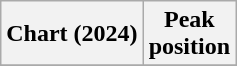<table class="wikitable plainrowheaders" style="text-align:center">
<tr>
<th>Chart (2024)</th>
<th>Peak<br>position</th>
</tr>
<tr>
</tr>
</table>
